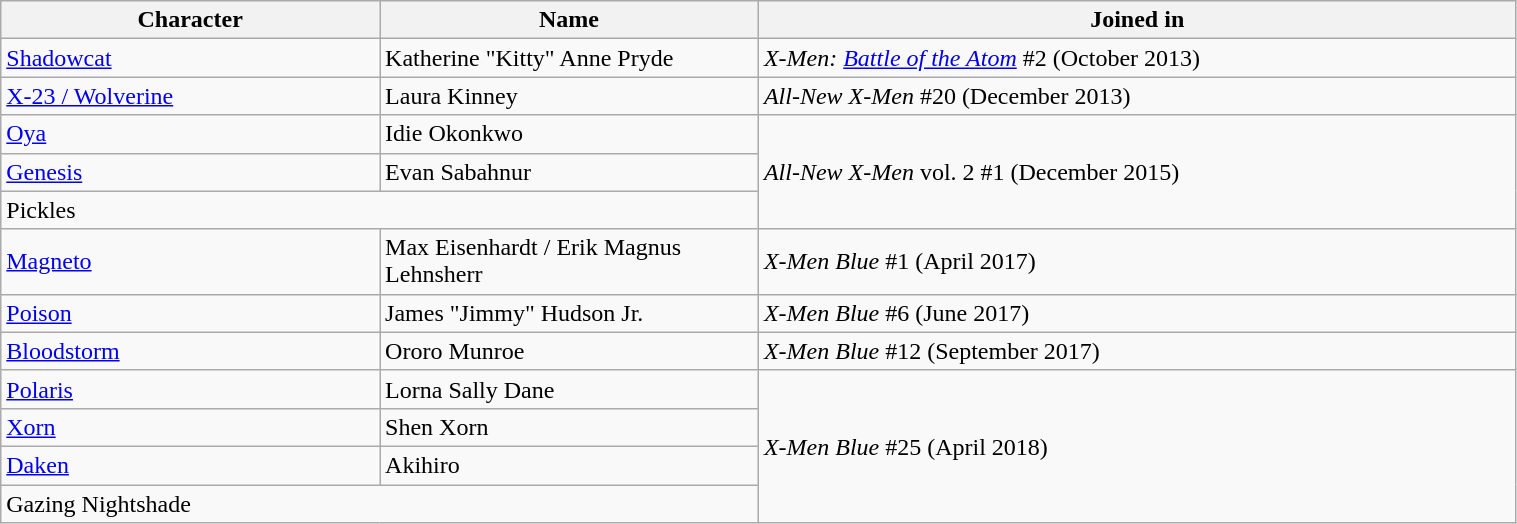<table class="wikitable sortable" style="width:80%;">
<tr>
<th style="width:20%;">Character</th>
<th style="width:20%;">Name</th>
<th style="width:40%;">Joined in</th>
</tr>
<tr>
<td><a href='#'>Shadowcat</a></td>
<td>Katherine "Kitty" Anne Pryde</td>
<td><em>X-Men: <a href='#'>Battle of the Atom</a></em> #2 (October 2013)</td>
</tr>
<tr>
<td><a href='#'>X-23 / Wolverine</a></td>
<td>Laura Kinney</td>
<td><em>All-New X-Men</em> #20 (December 2013)</td>
</tr>
<tr>
<td><a href='#'>Oya</a></td>
<td>Idie Okonkwo</td>
<td rowspan=3><em>All-New X-Men</em> vol. 2 #1 (December 2015)</td>
</tr>
<tr>
<td><a href='#'>Genesis</a></td>
<td>Evan Sabahnur</td>
</tr>
<tr>
<td colspan=2>Pickles</td>
</tr>
<tr>
<td><a href='#'>Magneto</a></td>
<td>Max Eisenhardt / Erik Magnus Lehnsherr</td>
<td><em>X-Men Blue</em> #1 (April 2017)</td>
</tr>
<tr>
<td><a href='#'>Poison</a></td>
<td>James "Jimmy" Hudson Jr.</td>
<td><em>X-Men Blue</em> #6 (June 2017)</td>
</tr>
<tr>
<td><a href='#'>Bloodstorm</a></td>
<td>Ororo Munroe</td>
<td><em>X-Men Blue</em> #12 (September 2017)</td>
</tr>
<tr>
<td><a href='#'>Polaris</a></td>
<td>Lorna Sally Dane</td>
<td rowspan=4><em>X-Men Blue</em> #25 (April 2018)</td>
</tr>
<tr>
<td><a href='#'>Xorn</a></td>
<td>Shen Xorn</td>
</tr>
<tr>
<td><a href='#'>Daken</a></td>
<td>Akihiro</td>
</tr>
<tr>
<td colspan=2>Gazing Nightshade</td>
</tr>
</table>
